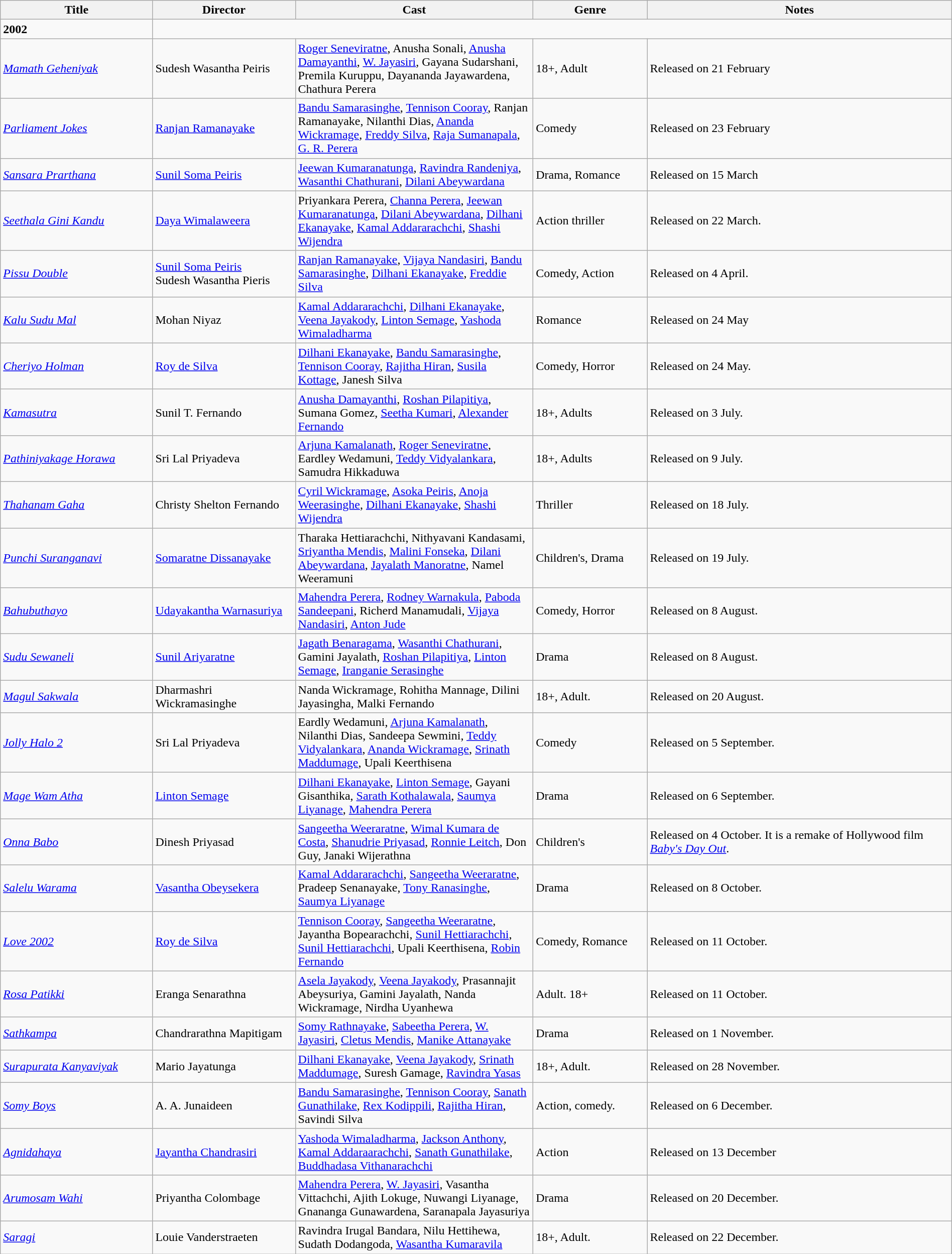<table class="wikitable" style="width:100%;">
<tr>
<th style="width:16%;">Title</th>
<th style="width:15%;">Director</th>
<th style="width:25%;">Cast</th>
<th style="width:12%;">Genre</th>
<th style="width:32%;">Notes</th>
</tr>
<tr>
<td><strong>2002</strong></td>
</tr>
<tr>
<td><em><a href='#'>Mamath Geheniyak</a></em></td>
<td>Sudesh Wasantha Peiris</td>
<td><a href='#'>Roger Seneviratne</a>, Anusha Sonali, <a href='#'>Anusha Damayanthi</a>, <a href='#'>W. Jayasiri</a>, Gayana Sudarshani, Premila Kuruppu, Dayananda Jayawardena, Chathura Perera</td>
<td>18+, Adult</td>
<td>Released on 21 February</td>
</tr>
<tr>
<td><em><a href='#'>Parliament Jokes</a></em></td>
<td><a href='#'>Ranjan Ramanayake</a></td>
<td><a href='#'>Bandu Samarasinghe</a>, <a href='#'>Tennison Cooray</a>, Ranjan Ramanayake, Nilanthi Dias, <a href='#'>Ananda Wickramage</a>, <a href='#'>Freddy Silva</a>, <a href='#'>Raja Sumanapala</a>, <a href='#'>G. R. Perera</a></td>
<td>Comedy</td>
<td>Released on 23 February</td>
</tr>
<tr>
<td><em><a href='#'>Sansara Prarthana</a></em></td>
<td><a href='#'>Sunil Soma Peiris</a></td>
<td><a href='#'>Jeewan Kumaranatunga</a>, <a href='#'>Ravindra Randeniya</a>, <a href='#'>Wasanthi Chathurani</a>, <a href='#'>Dilani Abeywardana</a></td>
<td>Drama, Romance</td>
<td>Released on 15 March</td>
</tr>
<tr>
<td><em><a href='#'>Seethala Gini Kandu</a></em></td>
<td><a href='#'>Daya Wimalaweera</a></td>
<td>Priyankara Perera, <a href='#'>Channa Perera</a>, <a href='#'>Jeewan Kumaranatunga</a>, <a href='#'>Dilani Abeywardana</a>, <a href='#'>Dilhani Ekanayake</a>, <a href='#'>Kamal Addararachchi</a>, <a href='#'>Shashi Wijendra</a></td>
<td>Action thriller</td>
<td>Released on 22 March.</td>
</tr>
<tr>
<td><em><a href='#'>Pissu Double</a></em></td>
<td><a href='#'>Sunil Soma Peiris</a> <br> Sudesh Wasantha Pieris</td>
<td><a href='#'>Ranjan Ramanayake</a>, <a href='#'>Vijaya Nandasiri</a>, <a href='#'>Bandu Samarasinghe</a>, <a href='#'>Dilhani Ekanayake</a>, <a href='#'>Freddie Silva</a></td>
<td>Comedy, Action</td>
<td>Released on 4 April.</td>
</tr>
<tr>
<td><em><a href='#'>Kalu Sudu Mal</a></em></td>
<td>Mohan Niyaz</td>
<td><a href='#'>Kamal Addararachchi</a>, <a href='#'>Dilhani Ekanayake</a>, <a href='#'>Veena Jayakody</a>, <a href='#'>Linton Semage</a>, <a href='#'>Yashoda Wimaladharma</a></td>
<td>Romance</td>
<td>Released on 24 May</td>
</tr>
<tr>
<td><em><a href='#'>Cheriyo Holman</a></em></td>
<td><a href='#'>Roy de Silva</a></td>
<td><a href='#'>Dilhani Ekanayake</a>, <a href='#'>Bandu Samarasinghe</a>, <a href='#'>Tennison Cooray</a>, <a href='#'>Rajitha Hiran</a>, <a href='#'>Susila Kottage</a>, Janesh Silva</td>
<td>Comedy, Horror</td>
<td>Released on 24 May.</td>
</tr>
<tr>
<td><em><a href='#'>Kamasutra</a></em></td>
<td>Sunil T. Fernando</td>
<td><a href='#'>Anusha Damayanthi</a>, <a href='#'>Roshan Pilapitiya</a>, Sumana Gomez, <a href='#'>Seetha Kumari</a>, <a href='#'>Alexander Fernando</a></td>
<td>18+, Adults</td>
<td>Released on 3 July.</td>
</tr>
<tr>
<td><em><a href='#'>Pathiniyakage Horawa</a></em></td>
<td>Sri Lal Priyadeva</td>
<td><a href='#'>Arjuna Kamalanath</a>, <a href='#'>Roger Seneviratne</a>, Eardley Wedamuni, <a href='#'>Teddy Vidyalankara</a>, Samudra Hikkaduwa</td>
<td>18+, Adults</td>
<td>Released on 9 July.</td>
</tr>
<tr>
<td><em><a href='#'>Thahanam Gaha</a></em></td>
<td>Christy Shelton Fernando</td>
<td><a href='#'>Cyril Wickramage</a>, <a href='#'>Asoka Peiris</a>, <a href='#'>Anoja Weerasinghe</a>, <a href='#'>Dilhani Ekanayake</a>, <a href='#'>Shashi Wijendra</a></td>
<td>Thriller</td>
<td>Released on 18 July.</td>
</tr>
<tr>
<td><em><a href='#'>Punchi Suranganavi</a></em></td>
<td><a href='#'>Somaratne Dissanayake</a></td>
<td>Tharaka Hettiarachchi, Nithyavani Kandasami, <a href='#'>Sriyantha Mendis</a>, <a href='#'>Malini Fonseka</a>, <a href='#'>Dilani Abeywardana</a>, <a href='#'>Jayalath Manoratne</a>, Namel Weeramuni</td>
<td>Children's, Drama</td>
<td>Released on 19 July.</td>
</tr>
<tr>
<td><em><a href='#'>Bahubuthayo</a></em></td>
<td><a href='#'>Udayakantha Warnasuriya</a></td>
<td><a href='#'>Mahendra Perera</a>, <a href='#'>Rodney Warnakula</a>, <a href='#'>Paboda Sandeepani</a>, Richerd Manamudali, <a href='#'>Vijaya Nandasiri</a>, <a href='#'>Anton Jude</a></td>
<td>Comedy, Horror</td>
<td>Released on 8 August.</td>
</tr>
<tr>
<td><em><a href='#'>Sudu Sewaneli</a></em></td>
<td><a href='#'>Sunil Ariyaratne</a></td>
<td><a href='#'>Jagath Benaragama</a>, <a href='#'>Wasanthi Chathurani</a>, Gamini Jayalath, <a href='#'>Roshan Pilapitiya</a>, <a href='#'>Linton Semage</a>, <a href='#'>Iranganie Serasinghe</a></td>
<td>Drama</td>
<td>Released on 8 August.</td>
</tr>
<tr>
<td><em><a href='#'>Magul Sakwala</a></em></td>
<td>Dharmashri Wickramasinghe</td>
<td>Nanda Wickramage, Rohitha Mannage, Dilini Jayasingha, Malki Fernando</td>
<td>18+, Adult.</td>
<td>Released on 20 August.</td>
</tr>
<tr>
<td><em><a href='#'>Jolly Halo 2</a></em></td>
<td>Sri Lal Priyadeva</td>
<td>Eardly Wedamuni, <a href='#'>Arjuna Kamalanath</a>, Nilanthi Dias, Sandeepa Sewmini, <a href='#'>Teddy Vidyalankara</a>, <a href='#'>Ananda Wickramage</a>, <a href='#'>Srinath Maddumage</a>, Upali Keerthisena</td>
<td>Comedy</td>
<td>Released on 5 September.</td>
</tr>
<tr>
<td><em><a href='#'>Mage Wam Atha</a></em></td>
<td><a href='#'>Linton Semage</a></td>
<td><a href='#'>Dilhani Ekanayake</a>, <a href='#'>Linton Semage</a>, Gayani Gisanthika, <a href='#'>Sarath Kothalawala</a>, <a href='#'>Saumya Liyanage</a>, <a href='#'>Mahendra Perera</a></td>
<td>Drama</td>
<td>Released on 6 September.</td>
</tr>
<tr>
<td><em><a href='#'>Onna Babo</a></em></td>
<td>Dinesh Priyasad</td>
<td><a href='#'>Sangeetha Weeraratne</a>, <a href='#'>Wimal Kumara de Costa</a>, <a href='#'>Shanudrie Priyasad</a>, <a href='#'>Ronnie Leitch</a>, Don Guy, Janaki Wijerathna</td>
<td>Children's</td>
<td>Released on 4 October. It is a remake of Hollywood film <em><a href='#'>Baby's Day Out</a></em>.</td>
</tr>
<tr>
<td><em><a href='#'>Salelu Warama</a></em></td>
<td><a href='#'>Vasantha Obeysekera</a></td>
<td><a href='#'>Kamal Addararachchi</a>, <a href='#'>Sangeetha Weeraratne</a>, Pradeep Senanayake, <a href='#'>Tony Ranasinghe</a>, <a href='#'>Saumya Liyanage</a></td>
<td>Drama</td>
<td>Released on 8 October.</td>
</tr>
<tr>
<td><em><a href='#'>Love 2002</a></em></td>
<td><a href='#'>Roy de Silva</a></td>
<td><a href='#'>Tennison Cooray</a>, <a href='#'>Sangeetha Weeraratne</a>, Jayantha Bopearachchi, <a href='#'>Sunil Hettiarachchi</a>, <a href='#'>Sunil Hettiarachchi</a>, Upali Keerthisena, <a href='#'>Robin Fernando</a></td>
<td>Comedy, Romance</td>
<td>Released on 11 October.</td>
</tr>
<tr>
<td><em><a href='#'>Rosa Patikki</a></em></td>
<td>Eranga Senarathna</td>
<td><a href='#'>Asela Jayakody</a>, <a href='#'>Veena Jayakody</a>, Prasannajit Abeysuriya, Gamini Jayalath, Nanda Wickramage, Nirdha Uyanhewa</td>
<td>Adult. 18+</td>
<td>Released on 11 October.</td>
</tr>
<tr>
<td><em><a href='#'>Sathkampa</a></em></td>
<td>Chandrarathna Mapitigam</td>
<td><a href='#'>Somy Rathnayake</a>, <a href='#'>Sabeetha Perera</a>, <a href='#'>W. Jayasiri</a>, <a href='#'>Cletus Mendis</a>, <a href='#'>Manike Attanayake</a></td>
<td>Drama</td>
<td>Released on 1 November.</td>
</tr>
<tr>
<td><em><a href='#'>Surapurata Kanyaviyak</a></em></td>
<td>Mario Jayatunga</td>
<td><a href='#'>Dilhani Ekanayake</a>, <a href='#'>Veena Jayakody</a>, <a href='#'>Srinath Maddumage</a>, Suresh Gamage, <a href='#'>Ravindra Yasas</a></td>
<td>18+, Adult.</td>
<td>Released on 28 November.</td>
</tr>
<tr>
<td><em><a href='#'>Somy Boys</a></em></td>
<td>A. A. Junaideen</td>
<td><a href='#'>Bandu Samarasinghe</a>, <a href='#'>Tennison Cooray</a>, <a href='#'>Sanath Gunathilake</a>, <a href='#'>Rex Kodippili</a>, <a href='#'>Rajitha Hiran</a>, Savindi Silva</td>
<td>Action, comedy.</td>
<td>Released on 6 December.</td>
</tr>
<tr>
<td><em><a href='#'>Agnidahaya</a></em></td>
<td><a href='#'>Jayantha Chandrasiri</a></td>
<td><a href='#'>Yashoda Wimaladharma</a>, <a href='#'>Jackson Anthony</a>, <a href='#'>Kamal Addaraarachchi</a>, <a href='#'>Sanath Gunathilake</a>, <a href='#'>Buddhadasa Vithanarachchi</a></td>
<td>Action</td>
<td>Released on 13 December</td>
</tr>
<tr>
<td><em><a href='#'>Arumosam Wahi</a></em></td>
<td>Priyantha Colombage</td>
<td><a href='#'>Mahendra Perera</a>, <a href='#'>W. Jayasiri</a>, Vasantha Vittachchi, Ajith Lokuge, Nuwangi Liyanage, Gnananga Gunawardena, Saranapala Jayasuriya</td>
<td>Drama</td>
<td>Released on 20 December.</td>
</tr>
<tr>
<td><em><a href='#'>Saragi</a></em></td>
<td>Louie Vanderstraeten</td>
<td>Ravindra Irugal Bandara, Nilu Hettihewa, Sudath Dodangoda, <a href='#'>Wasantha Kumaravila</a></td>
<td>18+, Adult.</td>
<td>Released on 22 December.</td>
</tr>
</table>
